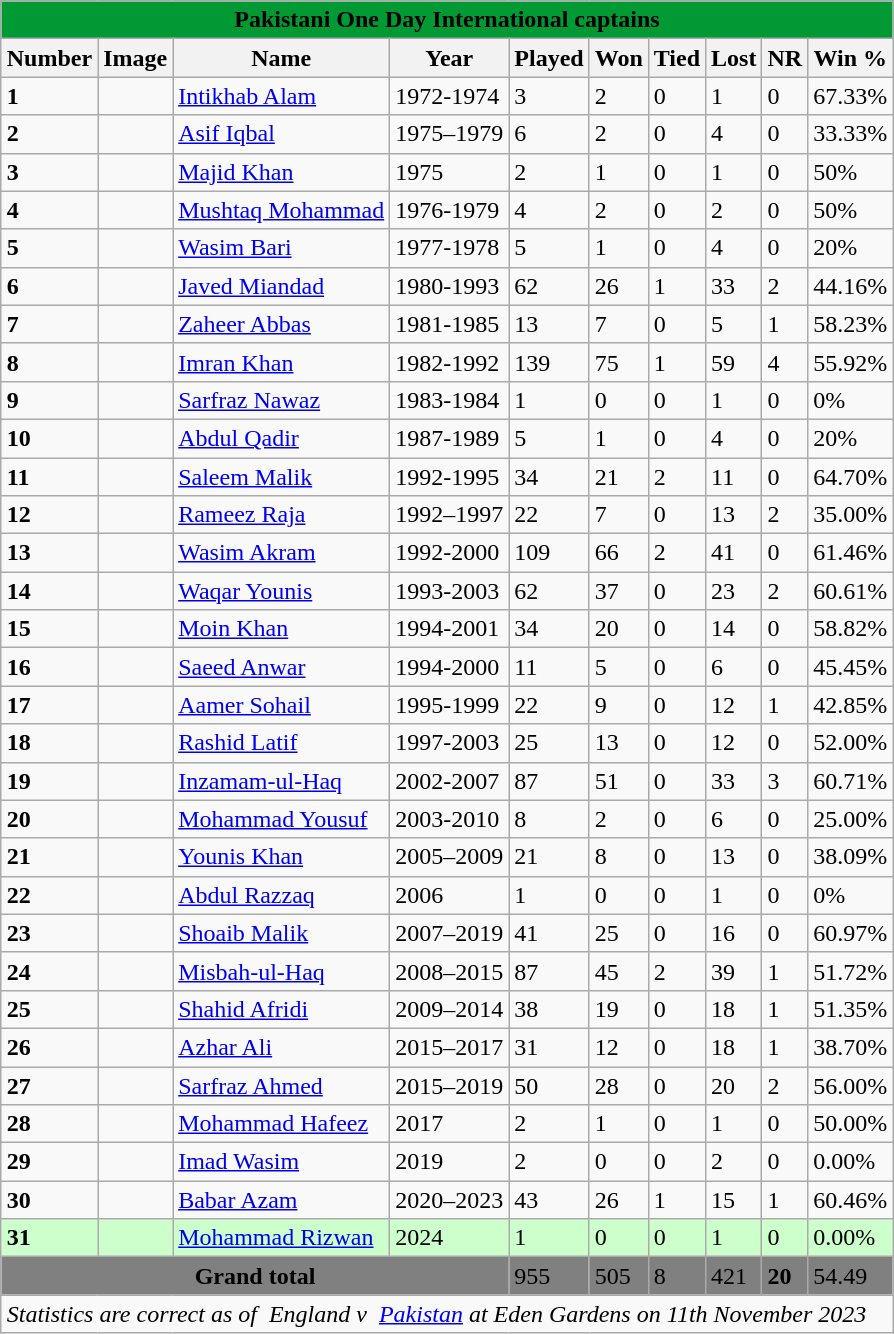<table class="wikitable sortable" style="margin: 1em auto 1em auto">
<tr>
<th style="background:#093;" colspan=10>Pakistani One Day International captains</th>
</tr>
<tr bgcolor="#efefef">
<th>Number</th>
<th>Image</th>
<th>Name</th>
<th>Year</th>
<th>Played</th>
<th>Won</th>
<th>Tied</th>
<th>Lost</th>
<th>NR</th>
<th>Win %</th>
</tr>
<tr>
<td><strong>1</strong></td>
<td></td>
<td><a href='#'>Intikhab Alam</a></td>
<td>1972-1974</td>
<td>3</td>
<td>2</td>
<td>0</td>
<td>1</td>
<td>0</td>
<td>67.33%</td>
</tr>
<tr>
<td><strong>2</strong></td>
<td></td>
<td><a href='#'>Asif Iqbal</a></td>
<td>1975–1979</td>
<td>6</td>
<td>2</td>
<td>0</td>
<td>4</td>
<td>0</td>
<td>33.33%</td>
</tr>
<tr>
<td><strong>3</strong></td>
<td></td>
<td><a href='#'>Majid Khan</a></td>
<td>1975</td>
<td>2</td>
<td>1</td>
<td>0</td>
<td>1</td>
<td>0</td>
<td>50%</td>
</tr>
<tr>
<td><strong>4</strong></td>
<td></td>
<td><a href='#'>Mushtaq Mohammad</a></td>
<td>1976-1979</td>
<td>4</td>
<td>2</td>
<td>0</td>
<td>2</td>
<td>0</td>
<td>50%</td>
</tr>
<tr>
<td><strong>5</strong></td>
<td></td>
<td><a href='#'>Wasim Bari</a></td>
<td>1977-1978</td>
<td>5</td>
<td>1</td>
<td>0</td>
<td>4</td>
<td>0</td>
<td>20%</td>
</tr>
<tr>
<td><strong>6</strong></td>
<td></td>
<td><a href='#'>Javed Miandad</a></td>
<td>1980-1993</td>
<td>62</td>
<td>26</td>
<td>1</td>
<td>33</td>
<td>2</td>
<td>44.16%</td>
</tr>
<tr>
<td><strong>7</strong></td>
<td></td>
<td><a href='#'>Zaheer Abbas</a></td>
<td>1981-1985</td>
<td>13</td>
<td>7</td>
<td>0</td>
<td>5</td>
<td>1</td>
<td>58.23%</td>
</tr>
<tr>
<td><strong>8</strong></td>
<td></td>
<td><a href='#'>Imran Khan</a></td>
<td>1982-1992</td>
<td>139</td>
<td>75</td>
<td>1</td>
<td>59</td>
<td>4</td>
<td>55.92%</td>
</tr>
<tr>
<td><strong>9</strong></td>
<td></td>
<td><a href='#'>Sarfraz Nawaz</a></td>
<td>1983-1984</td>
<td>1</td>
<td>0</td>
<td>0</td>
<td>1</td>
<td>0</td>
<td>0%</td>
</tr>
<tr>
<td><strong>10</strong></td>
<td></td>
<td><a href='#'>Abdul Qadir</a></td>
<td>1987-1989</td>
<td>5</td>
<td>1</td>
<td>0</td>
<td>4</td>
<td>0</td>
<td>20%</td>
</tr>
<tr>
<td><strong>11</strong></td>
<td></td>
<td><a href='#'>Saleem Malik</a></td>
<td>1992-1995</td>
<td>34</td>
<td>21</td>
<td>2</td>
<td>11</td>
<td>0</td>
<td>64.70%</td>
</tr>
<tr>
<td><strong>12</strong></td>
<td></td>
<td><a href='#'>Rameez Raja</a></td>
<td>1992–1997</td>
<td>22</td>
<td>7</td>
<td>0</td>
<td>13</td>
<td>2</td>
<td>35.00%</td>
</tr>
<tr>
<td><strong>13</strong></td>
<td></td>
<td><a href='#'>Wasim Akram</a></td>
<td>1992-2000</td>
<td>109</td>
<td>66</td>
<td>2</td>
<td>41</td>
<td>0</td>
<td>61.46%</td>
</tr>
<tr>
<td><strong>14</strong></td>
<td></td>
<td><a href='#'>Waqar Younis</a></td>
<td>1993-2003</td>
<td>62</td>
<td>37</td>
<td>0</td>
<td>23</td>
<td>2</td>
<td>60.61%</td>
</tr>
<tr>
<td><strong>15</strong></td>
<td></td>
<td><a href='#'>Moin Khan</a></td>
<td>1994-2001</td>
<td>34</td>
<td>20</td>
<td>0</td>
<td>14</td>
<td>0</td>
<td>58.82%</td>
</tr>
<tr>
<td><strong>16</strong></td>
<td></td>
<td><a href='#'>Saeed Anwar</a></td>
<td>1994-2000</td>
<td>11</td>
<td>5</td>
<td>0</td>
<td>6</td>
<td>0</td>
<td>45.45%</td>
</tr>
<tr>
<td><strong>17</strong></td>
<td></td>
<td><a href='#'>Aamer Sohail</a></td>
<td>1995-1999</td>
<td>22</td>
<td>9</td>
<td>0</td>
<td>12</td>
<td>1</td>
<td>42.85%</td>
</tr>
<tr>
<td><strong>18</strong></td>
<td></td>
<td><a href='#'>Rashid Latif</a></td>
<td>1997-2003</td>
<td>25</td>
<td>13</td>
<td>0</td>
<td>12</td>
<td>0</td>
<td>52.00%</td>
</tr>
<tr>
<td><strong>19</strong></td>
<td></td>
<td><a href='#'>Inzamam-ul-Haq</a></td>
<td>2002-2007</td>
<td>87</td>
<td>51</td>
<td>0</td>
<td>33</td>
<td>3</td>
<td>60.71%</td>
</tr>
<tr>
<td><strong>20</strong></td>
<td></td>
<td><a href='#'>Mohammad Yousuf</a></td>
<td>2003-2010</td>
<td>8</td>
<td>2</td>
<td>0</td>
<td>6</td>
<td>0</td>
<td>25.00%</td>
</tr>
<tr>
<td><strong>21</strong></td>
<td></td>
<td><a href='#'>Younis Khan</a></td>
<td>2005–2009</td>
<td>21</td>
<td>8</td>
<td>0</td>
<td>13</td>
<td>0</td>
<td>38.09%</td>
</tr>
<tr>
<td><strong>22</strong></td>
<td></td>
<td><a href='#'>Abdul Razzaq</a></td>
<td>2006</td>
<td>1</td>
<td>0</td>
<td>0</td>
<td>1</td>
<td>0</td>
<td>0%</td>
</tr>
<tr>
<td><strong>23</strong></td>
<td></td>
<td><a href='#'>Shoaib Malik</a></td>
<td>2007–2019</td>
<td>41</td>
<td>25</td>
<td>0</td>
<td>16</td>
<td>0</td>
<td>60.97%</td>
</tr>
<tr>
<td><strong>24</strong></td>
<td></td>
<td><a href='#'>Misbah-ul-Haq</a></td>
<td>2008–2015</td>
<td>87</td>
<td>45</td>
<td>2</td>
<td>39</td>
<td>1</td>
<td>51.72%</td>
</tr>
<tr>
<td><strong>25</strong></td>
<td></td>
<td><a href='#'>Shahid Afridi</a></td>
<td>2009–2014</td>
<td>38</td>
<td>19</td>
<td>0</td>
<td>18</td>
<td>1</td>
<td>51.35%</td>
</tr>
<tr>
<td><strong>26</strong></td>
<td></td>
<td><a href='#'>Azhar Ali</a></td>
<td>2015–2017</td>
<td>31</td>
<td>12</td>
<td>0</td>
<td>18</td>
<td>1</td>
<td>38.70%</td>
</tr>
<tr>
<td><strong>27</strong></td>
<td></td>
<td><a href='#'>Sarfraz Ahmed</a></td>
<td>2015–2019</td>
<td>50</td>
<td>28</td>
<td>0</td>
<td>20</td>
<td>2</td>
<td>56.00%</td>
</tr>
<tr>
<td><strong>28</strong></td>
<td></td>
<td><a href='#'>Mohammad Hafeez</a></td>
<td>2017</td>
<td>2</td>
<td>1</td>
<td>0</td>
<td>1</td>
<td>0</td>
<td>50.00%</td>
</tr>
<tr>
<td><strong>29</strong></td>
<td></td>
<td><a href='#'>Imad Wasim</a></td>
<td>2019</td>
<td>2</td>
<td>0</td>
<td>0</td>
<td>2</td>
<td>0</td>
<td>0.00%</td>
</tr>
<tr>
<td><strong>30</strong></td>
<td></td>
<td><a href='#'>Babar Azam</a></td>
<td>2020–2023</td>
<td>43</td>
<td>26</td>
<td>1</td>
<td>15</td>
<td>1</td>
<td>60.46%</td>
</tr>
<tr bgcolor="#cfc">
<td><strong>31</strong></td>
<td></td>
<td><a href='#'>Mohammad Rizwan</a></td>
<td>2024</td>
<td>1</td>
<td>0</td>
<td>0</td>
<td>1</td>
<td>0</td>
<td>0.00%</td>
</tr>
<tr bgcolor="grey">
<td colspan="4" align="center"><strong>Grand total</strong></td>
<td>955</td>
<td>505</td>
<td>8</td>
<td>421</td>
<td><strong>20</strong></td>
<td>54.49</td>
</tr>
<tr>
<td colspan="10"><em>Statistics are correct as of  England v  <a href='#'>Pakistan</a> at Eden Gardens on 11th November 2023</em></td>
</tr>
</table>
